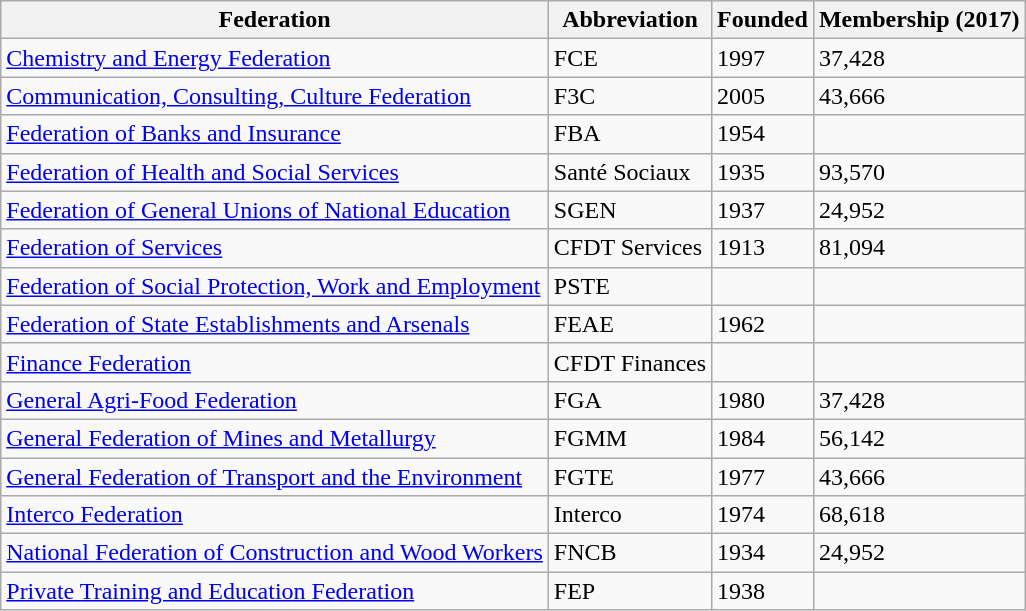<table class="wikitable sortable">
<tr>
<th>Federation</th>
<th>Abbreviation</th>
<th>Founded</th>
<th>Membership (2017)</th>
</tr>
<tr>
<td><a href='#'>Chemistry and Energy Federation</a></td>
<td>FCE</td>
<td>1997</td>
<td>37,428</td>
</tr>
<tr>
<td><a href='#'>Communication, Consulting, Culture Federation</a></td>
<td>F3C</td>
<td>2005</td>
<td>43,666</td>
</tr>
<tr>
<td><a href='#'>Federation of Banks and Insurance</a></td>
<td>FBA</td>
<td>1954</td>
<td></td>
</tr>
<tr>
<td><a href='#'>Federation of Health and Social Services</a></td>
<td>Santé Sociaux</td>
<td>1935</td>
<td>93,570</td>
</tr>
<tr>
<td><a href='#'>Federation of General Unions of National Education</a></td>
<td>SGEN</td>
<td>1937</td>
<td>24,952</td>
</tr>
<tr>
<td><a href='#'>Federation of Services</a></td>
<td>CFDT Services</td>
<td>1913</td>
<td>81,094</td>
</tr>
<tr>
<td><a href='#'>Federation of Social Protection, Work and Employment</a></td>
<td>PSTE</td>
<td></td>
<td></td>
</tr>
<tr>
<td><a href='#'>Federation of State Establishments and Arsenals</a></td>
<td>FEAE</td>
<td>1962</td>
<td></td>
</tr>
<tr>
<td><a href='#'>Finance Federation</a></td>
<td>CFDT Finances</td>
<td></td>
<td></td>
</tr>
<tr>
<td><a href='#'>General Agri-Food Federation</a></td>
<td>FGA</td>
<td>1980</td>
<td>37,428</td>
</tr>
<tr>
<td><a href='#'>General Federation of Mines and Metallurgy</a></td>
<td>FGMM</td>
<td>1984</td>
<td>56,142</td>
</tr>
<tr>
<td><a href='#'>General Federation of Transport and the Environment</a></td>
<td>FGTE</td>
<td>1977</td>
<td>43,666</td>
</tr>
<tr>
<td><a href='#'>Interco Federation</a></td>
<td>Interco</td>
<td>1974</td>
<td>68,618</td>
</tr>
<tr>
<td><a href='#'>National Federation of Construction and Wood Workers</a></td>
<td>FNCB</td>
<td>1934</td>
<td>24,952</td>
</tr>
<tr>
<td><a href='#'>Private Training and Education Federation</a></td>
<td>FEP</td>
<td>1938</td>
<td></td>
</tr>
</table>
